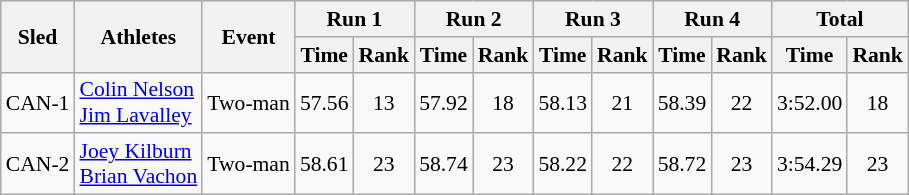<table class="wikitable" border="1" style="font-size:90%">
<tr>
<th rowspan="2">Sled</th>
<th rowspan="2">Athletes</th>
<th rowspan="2">Event</th>
<th colspan="2">Run 1</th>
<th colspan="2">Run 2</th>
<th colspan="2">Run 3</th>
<th colspan="2">Run 4</th>
<th colspan="2">Total</th>
</tr>
<tr>
<th>Time</th>
<th>Rank</th>
<th>Time</th>
<th>Rank</th>
<th>Time</th>
<th>Rank</th>
<th>Time</th>
<th>Rank</th>
<th>Time</th>
<th>Rank</th>
</tr>
<tr>
<td align="center">CAN-1</td>
<td><a href='#'>Colin Nelson</a><br><a href='#'>Jim Lavalley</a></td>
<td>Two-man</td>
<td align="center">57.56</td>
<td align="center">13</td>
<td align="center">57.92</td>
<td align="center">18</td>
<td align="center">58.13</td>
<td align="center">21</td>
<td align="center">58.39</td>
<td align="center">22</td>
<td align="center">3:52.00</td>
<td align="center">18</td>
</tr>
<tr>
<td align="center">CAN-2</td>
<td><a href='#'>Joey Kilburn</a><br><a href='#'>Brian Vachon</a></td>
<td>Two-man</td>
<td align="center">58.61</td>
<td align="center">23</td>
<td align="center">58.74</td>
<td align="center">23</td>
<td align="center">58.22</td>
<td align="center">22</td>
<td align="center">58.72</td>
<td align="center">23</td>
<td align="center">3:54.29</td>
<td align="center">23</td>
</tr>
</table>
